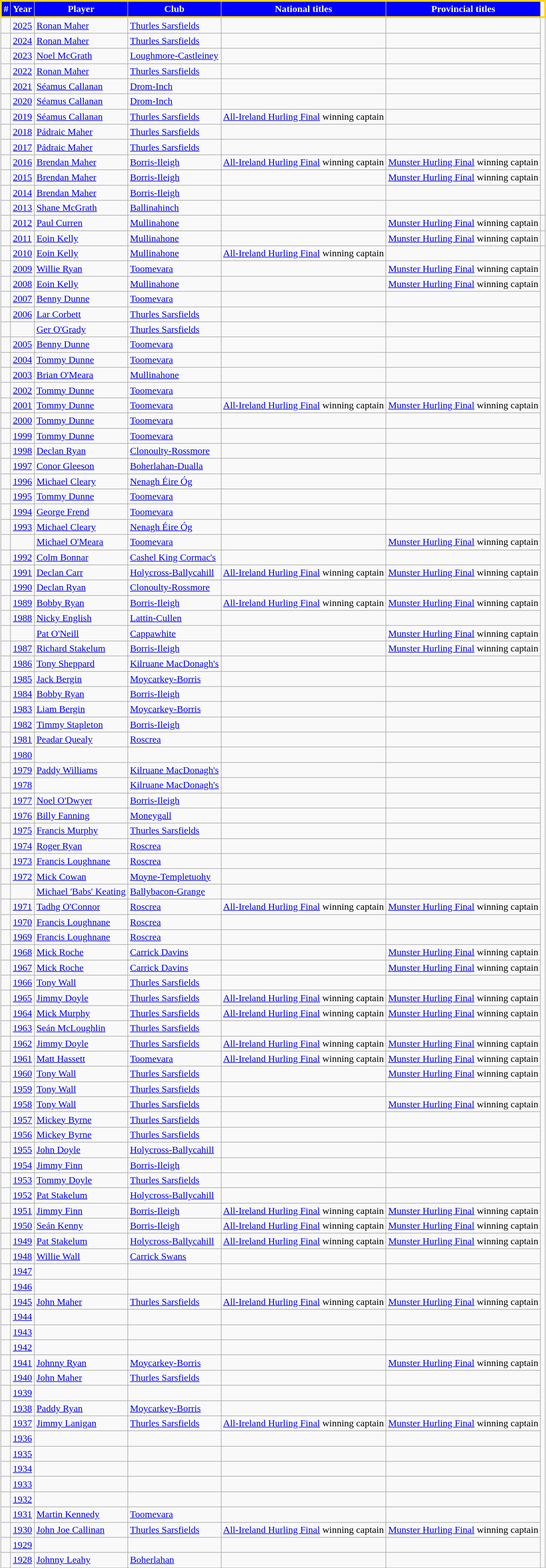<table class="wikitable">
<tr style="text-align:center;background:blue;color:white;border:3px solid gold;">
<td><strong>#</strong></td>
<td><strong>Year</strong></td>
<td><strong>Player</strong></td>
<td><strong>Club</strong></td>
<td><strong>National titles</strong></td>
<td><strong>Provincial titles</strong></td>
</tr>
<tr>
<td></td>
<td><a href='#'>2025</a></td>
<td><a href='#'>Ronan Maher</a></td>
<td><a href='#'>Thurles Sarsfields</a></td>
<td></td>
<td></td>
</tr>
<tr>
<td></td>
<td><a href='#'>2024</a></td>
<td><a href='#'>Ronan Maher</a></td>
<td><a href='#'>Thurles Sarsfields</a></td>
<td></td>
<td></td>
</tr>
<tr>
<td></td>
<td><a href='#'>2023</a></td>
<td><a href='#'>Noel McGrath</a></td>
<td><a href='#'>Loughmore-Castleiney</a></td>
<td></td>
<td></td>
</tr>
<tr>
<td></td>
<td><a href='#'>2022</a></td>
<td><a href='#'>Ronan Maher</a></td>
<td><a href='#'>Thurles Sarsfields</a></td>
<td></td>
<td></td>
</tr>
<tr>
<td></td>
<td><a href='#'>2021</a></td>
<td><a href='#'>Séamus Callanan</a></td>
<td><a href='#'>Drom-Inch</a></td>
<td></td>
<td></td>
</tr>
<tr>
<td></td>
<td><a href='#'>2020</a></td>
<td><a href='#'>Séamus Callanan</a></td>
<td><a href='#'>Drom-Inch</a></td>
<td></td>
<td></td>
</tr>
<tr>
<td></td>
<td><a href='#'>2019</a></td>
<td><a href='#'>Séamus Callanan</a></td>
<td><a href='#'>Thurles Sarsfields</a></td>
<td><a href='#'>All-Ireland Hurling Final</a> winning captain</td>
<td></td>
</tr>
<tr>
<td></td>
<td><a href='#'>2018</a></td>
<td><a href='#'>Pádraic Maher</a></td>
<td><a href='#'>Thurles Sarsfields</a></td>
<td></td>
<td></td>
</tr>
<tr>
<td></td>
<td><a href='#'>2017</a></td>
<td><a href='#'>Pádraic Maher</a></td>
<td><a href='#'>Thurles Sarsfields</a></td>
<td></td>
<td></td>
</tr>
<tr>
<td></td>
<td><a href='#'>2016</a></td>
<td><a href='#'>Brendan Maher</a></td>
<td><a href='#'>Borris-Ileigh</a></td>
<td><a href='#'>All-Ireland Hurling Final</a> winning captain</td>
<td><a href='#'>Munster Hurling Final</a> winning captain</td>
</tr>
<tr>
<td></td>
<td><a href='#'>2015</a></td>
<td><a href='#'>Brendan Maher</a></td>
<td><a href='#'>Borris-Ileigh</a></td>
<td></td>
<td><a href='#'>Munster Hurling Final</a> winning captain</td>
</tr>
<tr>
<td></td>
<td><a href='#'>2014</a></td>
<td><a href='#'>Brendan Maher</a></td>
<td><a href='#'>Borris-Ileigh</a></td>
<td></td>
<td></td>
</tr>
<tr>
<td></td>
<td><a href='#'>2013</a></td>
<td><a href='#'>Shane McGrath</a></td>
<td><a href='#'>Ballinahinch</a></td>
<td></td>
<td></td>
</tr>
<tr>
<td></td>
<td><a href='#'>2012</a></td>
<td><a href='#'>Paul Curren</a></td>
<td><a href='#'>Mullinahone</a></td>
<td></td>
<td><a href='#'>Munster Hurling Final</a> winning captain</td>
<td></td>
</tr>
<tr>
<td></td>
<td><a href='#'>2011</a></td>
<td style="text-align:left;"><a href='#'>Eoin Kelly</a></td>
<td><a href='#'>Mullinahone</a></td>
<td></td>
<td><a href='#'>Munster Hurling Final</a> winning captain</td>
<td></td>
</tr>
<tr>
<td></td>
<td><a href='#'>2010</a></td>
<td style="text-align:left;"><a href='#'>Eoin Kelly</a></td>
<td><a href='#'>Mullinahone</a></td>
<td><a href='#'>All-Ireland Hurling Final</a> winning captain</td>
<td></td>
</tr>
<tr>
<td></td>
<td><a href='#'>2009</a></td>
<td style="text-align:left;"><a href='#'>Willie Ryan</a></td>
<td><a href='#'>Toomevara</a></td>
<td></td>
<td><a href='#'>Munster Hurling Final</a> winning captain</td>
</tr>
<tr>
<td></td>
<td><a href='#'>2008</a></td>
<td style="text-align:left;"><a href='#'>Eoin Kelly</a></td>
<td><a href='#'>Mullinahone</a></td>
<td></td>
<td><a href='#'>Munster Hurling Final</a> winning captain</td>
</tr>
<tr>
<td></td>
<td><a href='#'>2007</a></td>
<td style="text-align:left;"><a href='#'>Benny Dunne</a></td>
<td><a href='#'>Toomevara</a></td>
<td></td>
<td></td>
</tr>
<tr>
<td></td>
<td><a href='#'>2006</a></td>
<td style="text-align:left;"><a href='#'>Lar Corbett</a></td>
<td><a href='#'>Thurles Sarsfields</a></td>
<td></td>
<td></td>
</tr>
<tr>
<td></td>
<td></td>
<td style="text-align:left;"><a href='#'>Ger O'Grady</a></td>
<td><a href='#'>Thurles Sarsfields</a></td>
<td></td>
<td></td>
</tr>
<tr>
<td></td>
<td><a href='#'>2005</a></td>
<td style="text-align:left;"><a href='#'>Benny Dunne</a></td>
<td><a href='#'>Toomevara</a></td>
<td></td>
<td></td>
</tr>
<tr>
<td></td>
<td><a href='#'>2004</a></td>
<td style="text-align:left;"><a href='#'>Tommy Dunne</a></td>
<td><a href='#'>Toomevara</a></td>
<td></td>
<td></td>
</tr>
<tr>
<td></td>
<td><a href='#'>2003</a></td>
<td style="text-align:left;"><a href='#'>Brian O'Meara</a></td>
<td><a href='#'>Mullinahone</a></td>
<td></td>
<td></td>
</tr>
<tr>
<td></td>
<td><a href='#'>2002</a></td>
<td style="text-align:left;"><a href='#'>Tommy Dunne</a></td>
<td><a href='#'>Toomevara</a></td>
<td></td>
<td></td>
</tr>
<tr>
<td></td>
<td><a href='#'>2001</a></td>
<td style="text-align:left;"><a href='#'>Tommy Dunne</a></td>
<td><a href='#'>Toomevara</a></td>
<td><a href='#'>All-Ireland Hurling Final</a> winning captain</td>
<td><a href='#'>Munster Hurling Final</a> winning captain</td>
</tr>
<tr>
<td></td>
<td><a href='#'>2000</a></td>
<td style="text-align:left;"><a href='#'>Tommy Dunne</a></td>
<td><a href='#'>Toomevara</a></td>
<td></td>
<td></td>
</tr>
<tr>
<td></td>
<td><a href='#'>1999</a></td>
<td style="text-align:left;"><a href='#'>Tommy Dunne</a></td>
<td><a href='#'>Toomevara</a></td>
<td></td>
<td></td>
</tr>
<tr>
<td></td>
<td><a href='#'>1998</a></td>
<td style="text-align:left;"><a href='#'>Declan Ryan</a></td>
<td><a href='#'>Clonoulty-Rossmore</a></td>
<td></td>
<td></td>
</tr>
<tr>
<td></td>
<td><a href='#'>1997</a></td>
<td style="text-align:left;"><a href='#'>Conor Gleeson</a></td>
<td><a href='#'>Boherlahan-Dualla</a></td>
<td></td>
<td></td>
</tr>
<tr>
<td></td>
<td><a href='#'>1996</a></td>
<td style="text-align:left;"><a href='#'>Michael Cleary</a></td>
<td><a href='#'>Nenagh Éire Óg</a></td>
<td></td>
</tr>
<tr>
<td></td>
<td><a href='#'>1995</a></td>
<td style="text-align:left;"><a href='#'>Tommy Dunne</a></td>
<td><a href='#'>Toomevara</a></td>
<td></td>
<td></td>
</tr>
<tr>
<td></td>
<td><a href='#'>1994</a></td>
<td style="text-align:left;"><a href='#'>George Frend</a></td>
<td><a href='#'>Toomevara</a></td>
<td></td>
<td></td>
</tr>
<tr>
<td></td>
<td><a href='#'>1993</a></td>
<td style="text-align:left;"><a href='#'>Michael Cleary</a></td>
<td><a href='#'>Nenagh Éire Óg</a></td>
<td></td>
<td></td>
</tr>
<tr>
<td></td>
<td></td>
<td style="text-align:left;"><a href='#'>Michael O'Meara</a></td>
<td><a href='#'>Toomevara</a></td>
<td></td>
<td><a href='#'>Munster Hurling Final</a> winning captain</td>
</tr>
<tr>
<td></td>
<td><a href='#'>1992</a></td>
<td style="text-align:left;"><a href='#'>Colm Bonnar</a></td>
<td><a href='#'>Cashel King Cormac's</a></td>
<td></td>
<td></td>
</tr>
<tr>
<td></td>
<td><a href='#'>1991</a></td>
<td style="text-align:left;"><a href='#'>Declan Carr</a></td>
<td><a href='#'>Holycross-Ballycahill</a></td>
<td><a href='#'>All-Ireland Hurling Final</a> winning captain</td>
<td><a href='#'>Munster Hurling Final</a> winning captain</td>
</tr>
<tr>
<td></td>
<td><a href='#'>1990</a></td>
<td style="text-align:left;"><a href='#'>Declan Ryan</a></td>
<td><a href='#'>Clonoulty-Rossmore</a></td>
<td></td>
<td></td>
</tr>
<tr>
<td></td>
<td><a href='#'>1989</a></td>
<td style="text-align:left;"><a href='#'>Bobby Ryan</a></td>
<td><a href='#'>Borris-Ileigh</a></td>
<td><a href='#'>All-Ireland Hurling Final</a> winning captain</td>
<td><a href='#'>Munster Hurling Final</a> winning captain</td>
</tr>
<tr>
<td></td>
<td><a href='#'>1988</a></td>
<td style="text-align:left;"><a href='#'>Nicky English</a></td>
<td><a href='#'>Lattin-Cullen</a></td>
<td></td>
<td></td>
</tr>
<tr>
<td></td>
<td></td>
<td style="text-align:left;"><a href='#'>Pat O'Neill</a></td>
<td><a href='#'>Cappawhite</a></td>
<td></td>
<td><a href='#'>Munster Hurling Final</a> winning captain</td>
</tr>
<tr>
<td></td>
<td><a href='#'>1987</a></td>
<td style="text-align:left;"><a href='#'>Richard Stakelum</a></td>
<td><a href='#'>Borris-Ileigh</a></td>
<td></td>
<td><a href='#'>Munster Hurling Final</a> winning captain</td>
</tr>
<tr>
<td></td>
<td><a href='#'>1986</a></td>
<td style="text-align:left;"><a href='#'>Tony Sheppard</a></td>
<td><a href='#'>Kilruane MacDonagh's</a></td>
<td></td>
<td></td>
</tr>
<tr>
<td></td>
<td><a href='#'>1985</a></td>
<td style="text-align:left;"><a href='#'>Jack Bergin</a></td>
<td><a href='#'>Moycarkey-Borris</a></td>
<td></td>
<td></td>
</tr>
<tr>
<td></td>
<td><a href='#'>1984</a></td>
<td style="text-align:left;"><a href='#'>Bobby Ryan</a></td>
<td><a href='#'>Borris-Ileigh</a></td>
<td></td>
<td></td>
</tr>
<tr>
<td></td>
<td><a href='#'>1983</a></td>
<td style="text-align:left;"><a href='#'>Liam Bergin</a></td>
<td><a href='#'>Moycarkey-Borris</a></td>
<td></td>
<td></td>
</tr>
<tr>
<td></td>
<td><a href='#'>1982</a></td>
<td style="text-align:left;"><a href='#'>Timmy Stapleton</a></td>
<td><a href='#'>Borris-Ileigh</a></td>
<td></td>
<td></td>
</tr>
<tr>
<td></td>
<td><a href='#'>1981</a></td>
<td style="text-align:left;"><a href='#'>Peadar Quealy</a></td>
<td><a href='#'>Roscrea</a></td>
<td></td>
<td></td>
</tr>
<tr>
<td></td>
<td><a href='#'>1980</a></td>
<td style="text-align:left;"></td>
<td></td>
<td></td>
<td></td>
</tr>
<tr>
<td></td>
<td><a href='#'>1979</a></td>
<td style="text-align:left;"><a href='#'>Paddy Williams</a></td>
<td><a href='#'>Kilruane MacDonagh's</a></td>
<td></td>
<td></td>
</tr>
<tr>
<td></td>
<td><a href='#'>1978</a></td>
<td style="text-align:left;"></td>
<td><a href='#'>Kilruane MacDonagh's</a></td>
<td></td>
<td></td>
</tr>
<tr>
<td></td>
<td><a href='#'>1977</a></td>
<td style="text-align:left;"><a href='#'>Noel O'Dwyer</a></td>
<td><a href='#'>Borris-Ileigh</a></td>
<td></td>
<td></td>
</tr>
<tr>
<td></td>
<td><a href='#'>1976</a></td>
<td style="text-align:left;"><a href='#'>Billy Fanning</a></td>
<td><a href='#'>Moneygall</a></td>
<td></td>
<td></td>
</tr>
<tr>
<td></td>
<td><a href='#'>1975</a></td>
<td style="text-align:left;"><a href='#'>Francis Murphy</a></td>
<td><a href='#'>Thurles Sarsfields</a></td>
<td></td>
<td></td>
</tr>
<tr>
<td></td>
<td><a href='#'>1974</a></td>
<td style="text-align:left;"><a href='#'>Roger Ryan</a></td>
<td><a href='#'>Roscrea</a></td>
<td></td>
<td></td>
</tr>
<tr>
<td></td>
<td><a href='#'>1973</a></td>
<td style="text-align:left;"><a href='#'>Francis Loughnane</a></td>
<td><a href='#'>Roscrea</a></td>
<td></td>
<td></td>
</tr>
<tr>
<td></td>
<td><a href='#'>1972</a></td>
<td style="text-align:left;"><a href='#'>Mick Cowan</a></td>
<td><a href='#'>Moyne-Templetuohy</a></td>
<td></td>
<td></td>
</tr>
<tr>
<td></td>
<td></td>
<td style="text-align:left;"><a href='#'>Michael 'Babs' Keating</a></td>
<td><a href='#'>Ballybacon-Grange</a></td>
<td></td>
<td></td>
</tr>
<tr>
<td></td>
<td><a href='#'>1971</a></td>
<td style="text-align:left;"><a href='#'>Tadhg O'Connor</a></td>
<td><a href='#'>Roscrea</a></td>
<td><a href='#'>All-Ireland Hurling Final</a> winning captain</td>
<td><a href='#'>Munster Hurling Final</a> winning captain</td>
</tr>
<tr>
<td></td>
<td><a href='#'>1970</a></td>
<td style="text-align:left;"><a href='#'>Francis Loughnane</a></td>
<td><a href='#'>Roscrea</a></td>
<td></td>
<td></td>
</tr>
<tr>
<td></td>
<td><a href='#'>1969</a></td>
<td style="text-align:left;"><a href='#'>Francis Loughnane</a></td>
<td><a href='#'>Roscrea</a></td>
<td></td>
<td></td>
</tr>
<tr>
<td></td>
<td><a href='#'>1968</a></td>
<td style="text-align:left;"><a href='#'>Mick Roche</a></td>
<td><a href='#'>Carrick Davins</a></td>
<td></td>
<td><a href='#'>Munster Hurling Final</a> winning captain</td>
</tr>
<tr>
<td></td>
<td><a href='#'>1967</a></td>
<td style="text-align:left;"><a href='#'>Mick Roche</a></td>
<td><a href='#'>Carrick Davins</a></td>
<td></td>
<td><a href='#'>Munster Hurling Final</a> winning captain</td>
</tr>
<tr>
<td></td>
<td><a href='#'>1966</a></td>
<td style="text-align:left;"><a href='#'>Tony Wall</a></td>
<td><a href='#'>Thurles Sarsfields</a></td>
<td></td>
<td></td>
</tr>
<tr>
<td></td>
<td><a href='#'>1965</a></td>
<td style="text-align:left;"><a href='#'>Jimmy Doyle</a></td>
<td><a href='#'>Thurles Sarsfields</a></td>
<td><a href='#'>All-Ireland Hurling Final</a> winning captain</td>
<td><a href='#'>Munster Hurling Final</a> winning captain</td>
</tr>
<tr>
<td></td>
<td><a href='#'>1964</a></td>
<td style="text-align:left;"><a href='#'>Mick Murphy</a></td>
<td><a href='#'>Thurles Sarsfields</a></td>
<td><a href='#'>All-Ireland Hurling Final</a> winning captain</td>
<td><a href='#'>Munster Hurling Final</a> winning captain</td>
</tr>
<tr>
<td></td>
<td><a href='#'>1963</a></td>
<td style="text-align:left;"><a href='#'>Seán McLoughlin</a></td>
<td><a href='#'>Thurles Sarsfields</a></td>
<td></td>
<td></td>
</tr>
<tr>
<td></td>
<td><a href='#'>1962</a></td>
<td style="text-align:left;"><a href='#'>Jimmy Doyle</a></td>
<td><a href='#'>Thurles Sarsfields</a></td>
<td><a href='#'>All-Ireland Hurling Final</a> winning captain</td>
<td><a href='#'>Munster Hurling Final</a> winning captain</td>
</tr>
<tr>
<td></td>
<td><a href='#'>1961</a></td>
<td style="text-align:left;"><a href='#'>Matt Hassett</a></td>
<td><a href='#'>Toomevara</a></td>
<td><a href='#'>All-Ireland Hurling Final</a> winning captain</td>
<td><a href='#'>Munster Hurling Final</a> winning captain</td>
</tr>
<tr>
<td></td>
<td><a href='#'>1960</a></td>
<td style="text-align:left;"><a href='#'>Tony Wall</a></td>
<td><a href='#'>Thurles Sarsfields</a></td>
<td></td>
<td><a href='#'>Munster Hurling Final</a> winning captain</td>
</tr>
<tr>
<td></td>
<td><a href='#'>1959</a></td>
<td style="text-align:left;"><a href='#'>Tony Wall</a></td>
<td><a href='#'>Thurles Sarsfields</a></td>
<td></td>
<td></td>
</tr>
<tr>
<td></td>
<td><a href='#'>1958</a></td>
<td style="text-align:left;"><a href='#'>Tony Wall</a></td>
<td><a href='#'>Thurles Sarsfields</a></td>
<td></td>
<td><a href='#'>Munster Hurling Final</a> winning captain</td>
</tr>
<tr>
<td></td>
<td><a href='#'>1957</a></td>
<td style="text-align:left;"><a href='#'>Mickey Byrne</a></td>
<td><a href='#'>Thurles Sarsfields</a></td>
<td></td>
<td></td>
</tr>
<tr>
<td></td>
<td><a href='#'>1956</a></td>
<td style="text-align:left;"><a href='#'>Mickey Byrne</a></td>
<td><a href='#'>Thurles Sarsfields</a></td>
<td></td>
<td></td>
</tr>
<tr>
<td></td>
<td><a href='#'>1955</a></td>
<td style="text-align:left;"><a href='#'>John Doyle</a></td>
<td><a href='#'>Holycross-Ballycahill</a></td>
<td></td>
<td></td>
</tr>
<tr>
<td></td>
<td><a href='#'>1954</a></td>
<td style="text-align:left;"><a href='#'>Jimmy Finn</a></td>
<td><a href='#'>Borris-Ileigh</a></td>
<td></td>
<td></td>
</tr>
<tr>
<td></td>
<td><a href='#'>1953</a></td>
<td style="text-align:left;"><a href='#'>Tommy Doyle</a></td>
<td><a href='#'>Thurles Sarsfields</a></td>
<td></td>
<td></td>
</tr>
<tr>
<td></td>
<td><a href='#'>1952</a></td>
<td style="text-align:left;"><a href='#'>Pat Stakelum</a></td>
<td><a href='#'>Holycross-Ballycahill</a></td>
<td></td>
<td></td>
</tr>
<tr>
<td></td>
<td><a href='#'>1951</a></td>
<td style="text-align:left;"><a href='#'>Jimmy Finn</a></td>
<td><a href='#'>Borris-Ileigh</a></td>
<td><a href='#'>All-Ireland Hurling Final</a> winning captain</td>
<td><a href='#'>Munster Hurling Final</a> winning captain</td>
</tr>
<tr>
<td></td>
<td><a href='#'>1950</a></td>
<td style="text-align:left;"><a href='#'>Seán Kenny</a></td>
<td><a href='#'>Borris-Ileigh</a></td>
<td><a href='#'>All-Ireland Hurling Final</a> winning captain</td>
<td><a href='#'>Munster Hurling Final</a> winning captain</td>
</tr>
<tr>
<td></td>
<td><a href='#'>1949</a></td>
<td style="text-align:left;"><a href='#'>Pat Stakelum</a></td>
<td><a href='#'>Holycross-Ballycahill</a></td>
<td><a href='#'>All-Ireland Hurling Final</a> winning captain</td>
<td><a href='#'>Munster Hurling Final</a> winning captain</td>
</tr>
<tr>
<td></td>
<td><a href='#'>1948</a></td>
<td style="text-align:left;"><a href='#'>Willie Wall</a></td>
<td><a href='#'>Carrick Swans</a></td>
<td></td>
<td></td>
</tr>
<tr>
<td></td>
<td><a href='#'>1947</a></td>
<td style="text-align:left;"></td>
<td></td>
<td></td>
<td></td>
</tr>
<tr>
<td></td>
<td><a href='#'>1946</a></td>
<td style="text-align:left;"></td>
<td></td>
<td></td>
<td></td>
</tr>
<tr>
<td></td>
<td><a href='#'>1945</a></td>
<td style="text-align:left;"><a href='#'>John Maher</a></td>
<td><a href='#'>Thurles Sarsfields</a></td>
<td><a href='#'>All-Ireland Hurling Final</a> winning captain</td>
<td><a href='#'>Munster Hurling Final</a> winning captain</td>
</tr>
<tr>
<td></td>
<td><a href='#'>1944</a></td>
<td style="text-align:left;"></td>
<td></td>
<td></td>
<td></td>
</tr>
<tr>
<td></td>
<td><a href='#'>1943</a></td>
<td style="text-align:left;"></td>
<td></td>
<td></td>
<td></td>
</tr>
<tr>
<td></td>
<td><a href='#'>1942</a></td>
<td style="text-align:left;"></td>
<td></td>
<td></td>
<td></td>
</tr>
<tr>
<td></td>
<td><a href='#'>1941</a></td>
<td style="text-align:left;"><a href='#'>Johnny Ryan</a></td>
<td><a href='#'>Moycarkey-Borris</a></td>
<td></td>
<td><a href='#'>Munster Hurling Final</a> winning captain</td>
</tr>
<tr>
<td></td>
<td><a href='#'>1940</a></td>
<td style="text-align:left;"><a href='#'>John Maher</a></td>
<td><a href='#'>Thurles Sarsfields</a></td>
<td></td>
<td></td>
</tr>
<tr>
<td></td>
<td><a href='#'>1939</a></td>
<td style="text-align:left;"></td>
<td></td>
<td></td>
<td></td>
</tr>
<tr>
<td></td>
<td><a href='#'>1938</a></td>
<td style="text-align:left;"><a href='#'>Paddy Ryan</a></td>
<td><a href='#'>Moycarkey-Borris</a></td>
<td></td>
<td></td>
</tr>
<tr>
<td></td>
<td><a href='#'>1937</a></td>
<td style="text-align:left;"><a href='#'>Jimmy Lanigan</a></td>
<td><a href='#'>Thurles Sarsfields</a></td>
<td><a href='#'>All-Ireland Hurling Final</a> winning captain</td>
<td><a href='#'>Munster Hurling Final</a> winning captain</td>
</tr>
<tr>
<td></td>
<td><a href='#'>1936</a></td>
<td style="text-align:left;"></td>
<td></td>
<td></td>
<td></td>
</tr>
<tr>
<td></td>
<td><a href='#'>1935</a></td>
<td style="text-align:left;"></td>
<td></td>
<td></td>
<td></td>
</tr>
<tr>
<td></td>
<td><a href='#'>1934</a></td>
<td style="text-align:left;"></td>
<td></td>
<td></td>
<td></td>
</tr>
<tr>
<td></td>
<td><a href='#'>1933</a></td>
<td style="text-align:left;"></td>
<td></td>
<td></td>
<td></td>
</tr>
<tr>
<td></td>
<td><a href='#'>1932</a></td>
<td style="text-align:left;"></td>
<td></td>
<td></td>
<td></td>
</tr>
<tr>
<td></td>
<td><a href='#'>1931</a></td>
<td style="text-align:left;"><a href='#'>Martin Kennedy</a></td>
<td><a href='#'>Toomevara</a></td>
<td></td>
<td></td>
</tr>
<tr>
<td></td>
<td><a href='#'>1930</a></td>
<td style="text-align:left;"><a href='#'>John Joe Callinan</a></td>
<td><a href='#'>Thurles Sarsfields</a></td>
<td><a href='#'>All-Ireland Hurling Final</a> winning captain</td>
<td><a href='#'>Munster Hurling Final</a> winning captain</td>
</tr>
<tr>
<td></td>
<td><a href='#'>1929</a></td>
<td style="text-align:left;"></td>
<td></td>
<td></td>
<td></td>
</tr>
<tr>
<td></td>
<td><a href='#'>1928</a></td>
<td style="text-align:left;"><a href='#'>Johnny Leahy</a></td>
<td><a href='#'>Boherlahan</a></td>
<td></td>
<td></td>
</tr>
</table>
